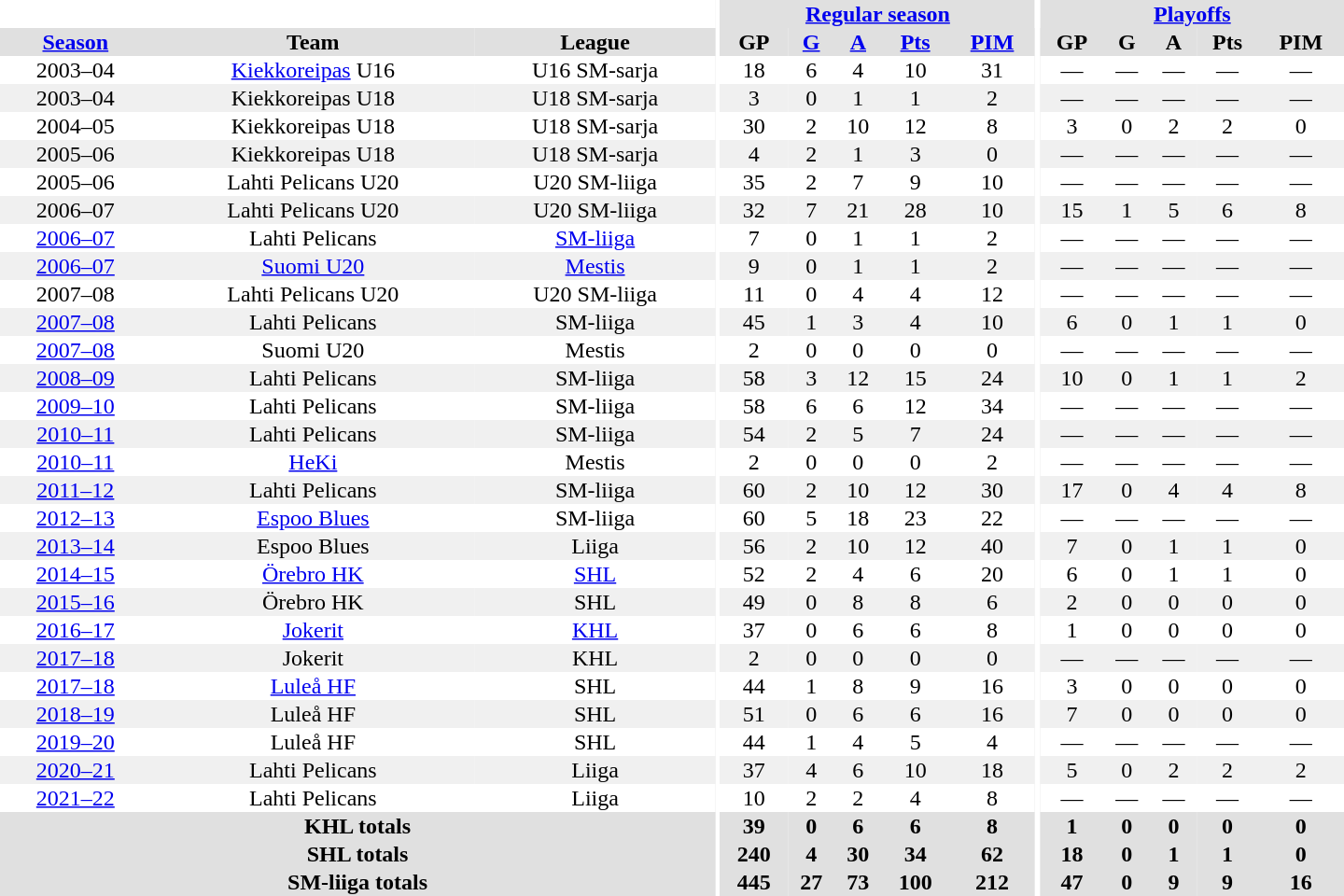<table border="0" cellpadding="1" cellspacing="0" style="text-align:center; width:60em">
<tr bgcolor="#e0e0e0">
<th colspan="3" bgcolor="#ffffff"></th>
<th rowspan="99" bgcolor="#ffffff"></th>
<th colspan="5"><a href='#'>Regular season</a></th>
<th rowspan="99" bgcolor="#ffffff"></th>
<th colspan="5"><a href='#'>Playoffs</a></th>
</tr>
<tr bgcolor="#e0e0e0">
<th><a href='#'>Season</a></th>
<th>Team</th>
<th>League</th>
<th>GP</th>
<th><a href='#'>G</a></th>
<th><a href='#'>A</a></th>
<th><a href='#'>Pts</a></th>
<th><a href='#'>PIM</a></th>
<th>GP</th>
<th>G</th>
<th>A</th>
<th>Pts</th>
<th>PIM</th>
</tr>
<tr>
<td>2003–04</td>
<td><a href='#'>Kiekkoreipas</a> U16</td>
<td>U16 SM-sarja</td>
<td>18</td>
<td>6</td>
<td>4</td>
<td>10</td>
<td>31</td>
<td>—</td>
<td>—</td>
<td>—</td>
<td>—</td>
<td>—</td>
</tr>
<tr bgcolor="#f0f0f0">
<td>2003–04</td>
<td>Kiekkoreipas U18</td>
<td>U18 SM-sarja</td>
<td>3</td>
<td>0</td>
<td>1</td>
<td>1</td>
<td>2</td>
<td>—</td>
<td>—</td>
<td>—</td>
<td>—</td>
<td>—</td>
</tr>
<tr>
<td>2004–05</td>
<td>Kiekkoreipas U18</td>
<td>U18 SM-sarja</td>
<td>30</td>
<td>2</td>
<td>10</td>
<td>12</td>
<td>8</td>
<td>3</td>
<td>0</td>
<td>2</td>
<td>2</td>
<td>0</td>
</tr>
<tr bgcolor="#f0f0f0">
<td>2005–06</td>
<td>Kiekkoreipas U18</td>
<td>U18 SM-sarja</td>
<td>4</td>
<td>2</td>
<td>1</td>
<td>3</td>
<td>0</td>
<td>—</td>
<td>—</td>
<td>—</td>
<td>—</td>
<td>—</td>
</tr>
<tr>
<td>2005–06</td>
<td>Lahti Pelicans U20</td>
<td>U20 SM-liiga</td>
<td>35</td>
<td>2</td>
<td>7</td>
<td>9</td>
<td>10</td>
<td>—</td>
<td>—</td>
<td>—</td>
<td>—</td>
<td>—</td>
</tr>
<tr bgcolor="#f0f0f0">
<td>2006–07</td>
<td>Lahti Pelicans U20</td>
<td>U20 SM-liiga</td>
<td>32</td>
<td>7</td>
<td>21</td>
<td>28</td>
<td>10</td>
<td>15</td>
<td>1</td>
<td>5</td>
<td>6</td>
<td>8</td>
</tr>
<tr>
<td><a href='#'>2006–07</a></td>
<td>Lahti Pelicans</td>
<td><a href='#'>SM-liiga</a></td>
<td>7</td>
<td>0</td>
<td>1</td>
<td>1</td>
<td>2</td>
<td>—</td>
<td>—</td>
<td>—</td>
<td>—</td>
<td>—</td>
</tr>
<tr bgcolor="#f0f0f0">
<td><a href='#'>2006–07</a></td>
<td><a href='#'>Suomi U20</a></td>
<td><a href='#'>Mestis</a></td>
<td>9</td>
<td>0</td>
<td>1</td>
<td>1</td>
<td>2</td>
<td>—</td>
<td>—</td>
<td>—</td>
<td>—</td>
<td>—</td>
</tr>
<tr>
<td>2007–08</td>
<td>Lahti Pelicans U20</td>
<td>U20 SM-liiga</td>
<td>11</td>
<td>0</td>
<td>4</td>
<td>4</td>
<td>12</td>
<td>—</td>
<td>—</td>
<td>—</td>
<td>—</td>
<td>—</td>
</tr>
<tr bgcolor="#f0f0f0">
<td><a href='#'>2007–08</a></td>
<td>Lahti Pelicans</td>
<td>SM-liiga</td>
<td>45</td>
<td>1</td>
<td>3</td>
<td>4</td>
<td>10</td>
<td>6</td>
<td>0</td>
<td>1</td>
<td>1</td>
<td>0</td>
</tr>
<tr>
<td><a href='#'>2007–08</a></td>
<td>Suomi U20</td>
<td>Mestis</td>
<td>2</td>
<td>0</td>
<td>0</td>
<td>0</td>
<td>0</td>
<td>—</td>
<td>—</td>
<td>—</td>
<td>—</td>
<td>—</td>
</tr>
<tr bgcolor="#f0f0f0">
<td><a href='#'>2008–09</a></td>
<td>Lahti Pelicans</td>
<td>SM-liiga</td>
<td>58</td>
<td>3</td>
<td>12</td>
<td>15</td>
<td>24</td>
<td>10</td>
<td>0</td>
<td>1</td>
<td>1</td>
<td>2</td>
</tr>
<tr>
<td><a href='#'>2009–10</a></td>
<td>Lahti Pelicans</td>
<td>SM-liiga</td>
<td>58</td>
<td>6</td>
<td>6</td>
<td>12</td>
<td>34</td>
<td>—</td>
<td>—</td>
<td>—</td>
<td>—</td>
<td>—</td>
</tr>
<tr bgcolor="#f0f0f0">
<td><a href='#'>2010–11</a></td>
<td>Lahti Pelicans</td>
<td>SM-liiga</td>
<td>54</td>
<td>2</td>
<td>5</td>
<td>7</td>
<td>24</td>
<td>—</td>
<td>—</td>
<td>—</td>
<td>—</td>
<td>—</td>
</tr>
<tr>
<td><a href='#'>2010–11</a></td>
<td><a href='#'>HeKi</a></td>
<td>Mestis</td>
<td>2</td>
<td>0</td>
<td>0</td>
<td>0</td>
<td>2</td>
<td>—</td>
<td>—</td>
<td>—</td>
<td>—</td>
<td>—</td>
</tr>
<tr bgcolor="#f0f0f0">
<td><a href='#'>2011–12</a></td>
<td>Lahti Pelicans</td>
<td>SM-liiga</td>
<td>60</td>
<td>2</td>
<td>10</td>
<td>12</td>
<td>30</td>
<td>17</td>
<td>0</td>
<td>4</td>
<td>4</td>
<td>8</td>
</tr>
<tr>
<td><a href='#'>2012–13</a></td>
<td><a href='#'>Espoo Blues</a></td>
<td>SM-liiga</td>
<td>60</td>
<td>5</td>
<td>18</td>
<td>23</td>
<td>22</td>
<td>—</td>
<td>—</td>
<td>—</td>
<td>—</td>
<td>—</td>
</tr>
<tr bgcolor="#f0f0f0">
<td><a href='#'>2013–14</a></td>
<td>Espoo Blues</td>
<td>Liiga</td>
<td>56</td>
<td>2</td>
<td>10</td>
<td>12</td>
<td>40</td>
<td>7</td>
<td>0</td>
<td>1</td>
<td>1</td>
<td>0</td>
</tr>
<tr>
<td><a href='#'>2014–15</a></td>
<td><a href='#'>Örebro HK</a></td>
<td><a href='#'>SHL</a></td>
<td>52</td>
<td>2</td>
<td>4</td>
<td>6</td>
<td>20</td>
<td>6</td>
<td>0</td>
<td>1</td>
<td>1</td>
<td>0</td>
</tr>
<tr bgcolor="#f0f0f0">
<td><a href='#'>2015–16</a></td>
<td>Örebro HK</td>
<td>SHL</td>
<td>49</td>
<td>0</td>
<td>8</td>
<td>8</td>
<td>6</td>
<td>2</td>
<td>0</td>
<td>0</td>
<td>0</td>
<td>0</td>
</tr>
<tr>
<td><a href='#'>2016–17</a></td>
<td><a href='#'>Jokerit</a></td>
<td><a href='#'>KHL</a></td>
<td>37</td>
<td>0</td>
<td>6</td>
<td>6</td>
<td>8</td>
<td>1</td>
<td>0</td>
<td>0</td>
<td>0</td>
<td>0</td>
</tr>
<tr bgcolor="#f0f0f0">
<td><a href='#'>2017–18</a></td>
<td>Jokerit</td>
<td>KHL</td>
<td>2</td>
<td>0</td>
<td>0</td>
<td>0</td>
<td>0</td>
<td>—</td>
<td>—</td>
<td>—</td>
<td>—</td>
<td>—</td>
</tr>
<tr>
<td><a href='#'>2017–18</a></td>
<td><a href='#'>Luleå HF</a></td>
<td>SHL</td>
<td>44</td>
<td>1</td>
<td>8</td>
<td>9</td>
<td>16</td>
<td>3</td>
<td>0</td>
<td>0</td>
<td>0</td>
<td>0</td>
</tr>
<tr bgcolor="#f0f0f0">
<td><a href='#'>2018–19</a></td>
<td>Luleå HF</td>
<td>SHL</td>
<td>51</td>
<td>0</td>
<td>6</td>
<td>6</td>
<td>16</td>
<td>7</td>
<td>0</td>
<td>0</td>
<td>0</td>
<td>0</td>
</tr>
<tr>
<td><a href='#'>2019–20</a></td>
<td>Luleå HF</td>
<td>SHL</td>
<td>44</td>
<td>1</td>
<td>4</td>
<td>5</td>
<td>4</td>
<td>—</td>
<td>—</td>
<td>—</td>
<td>—</td>
<td>—</td>
</tr>
<tr bgcolor="#f0f0f0">
<td><a href='#'>2020–21</a></td>
<td>Lahti Pelicans</td>
<td>Liiga</td>
<td>37</td>
<td>4</td>
<td>6</td>
<td>10</td>
<td>18</td>
<td>5</td>
<td>0</td>
<td>2</td>
<td>2</td>
<td>2</td>
</tr>
<tr>
<td><a href='#'>2021–22</a></td>
<td>Lahti Pelicans</td>
<td>Liiga</td>
<td>10</td>
<td>2</td>
<td>2</td>
<td>4</td>
<td>8</td>
<td>—</td>
<td>—</td>
<td>—</td>
<td>—</td>
<td>—</td>
</tr>
<tr>
</tr>
<tr ALIGN="center" bgcolor="#e0e0e0">
<th colspan="3">KHL totals</th>
<th ALIGN="center">39</th>
<th ALIGN="center">0</th>
<th ALIGN="center">6</th>
<th ALIGN="center">6</th>
<th ALIGN="center">8</th>
<th ALIGN="center">1</th>
<th ALIGN="center">0</th>
<th ALIGN="center">0</th>
<th ALIGN="center">0</th>
<th ALIGN="center">0</th>
</tr>
<tr>
</tr>
<tr ALIGN="center" bgcolor="#e0e0e0">
<th colspan="3">SHL totals</th>
<th ALIGN="center">240</th>
<th ALIGN="center">4</th>
<th ALIGN="center">30</th>
<th ALIGN="center">34</th>
<th ALIGN="center">62</th>
<th ALIGN="center">18</th>
<th ALIGN="center">0</th>
<th ALIGN="center">1</th>
<th ALIGN="center">1</th>
<th ALIGN="center">0</th>
</tr>
<tr>
</tr>
<tr ALIGN="center" bgcolor="#e0e0e0">
<th colspan="3">SM-liiga totals</th>
<th ALIGN="center">445</th>
<th ALIGN="center">27</th>
<th ALIGN="center">73</th>
<th ALIGN="center">100</th>
<th ALIGN="center">212</th>
<th ALIGN="center">47</th>
<th ALIGN="center">0</th>
<th ALIGN="center">9</th>
<th ALIGN="center">9</th>
<th ALIGN="center">16</th>
</tr>
</table>
